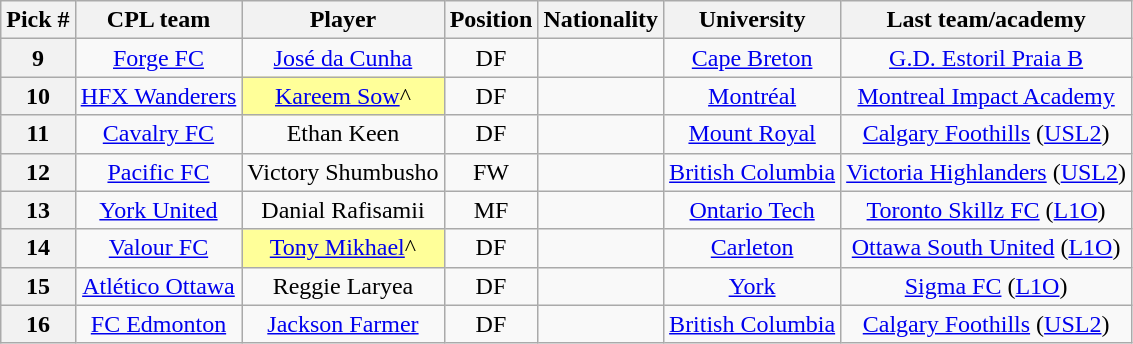<table class="wikitable" style="text-align: center">
<tr>
<th>Pick #</th>
<th>CPL team</th>
<th>Player</th>
<th>Position</th>
<th>Nationality</th>
<th>University</th>
<th>Last team/academy</th>
</tr>
<tr>
<th>9</th>
<td><a href='#'>Forge FC</a></td>
<td><a href='#'>José da Cunha</a></td>
<td>DF</td>
<td align=left></td>
<td><a href='#'>Cape Breton</a></td>
<td> <a href='#'>G.D. Estoril Praia B</a></td>
</tr>
<tr>
<th>10</th>
<td><a href='#'>HFX Wanderers</a></td>
<td bgcolor="#FFFF99"><a href='#'>Kareem Sow</a>^</td>
<td>DF</td>
<td align=left></td>
<td><a href='#'>Montréal</a></td>
<td><a href='#'>Montreal Impact Academy</a></td>
</tr>
<tr>
<th>11</th>
<td><a href='#'>Cavalry FC</a></td>
<td>Ethan Keen</td>
<td>DF</td>
<td align=left></td>
<td><a href='#'>Mount Royal</a></td>
<td><a href='#'>Calgary Foothills</a> (<a href='#'>USL2</a>)</td>
</tr>
<tr>
<th>12</th>
<td><a href='#'>Pacific FC</a></td>
<td>Victory Shumbusho</td>
<td>FW</td>
<td align=left></td>
<td><a href='#'>British Columbia</a></td>
<td><a href='#'>Victoria Highlanders</a> (<a href='#'>USL2</a>)</td>
</tr>
<tr>
<th>13</th>
<td><a href='#'>York United</a></td>
<td>Danial Rafisamii</td>
<td>MF</td>
<td align=left></td>
<td><a href='#'>Ontario Tech</a></td>
<td><a href='#'>Toronto Skillz FC</a> (<a href='#'>L1O</a>)</td>
</tr>
<tr>
<th>14</th>
<td><a href='#'>Valour FC</a></td>
<td bgcolor="#FFFF99"><a href='#'>Tony Mikhael</a>^</td>
<td>DF</td>
<td align=left></td>
<td><a href='#'>Carleton</a></td>
<td><a href='#'>Ottawa South United</a> (<a href='#'>L1O</a>)</td>
</tr>
<tr>
<th>15</th>
<td><a href='#'>Atlético Ottawa</a></td>
<td>Reggie Laryea</td>
<td>DF</td>
<td align=left></td>
<td><a href='#'>York</a></td>
<td><a href='#'>Sigma FC</a> (<a href='#'>L1O</a>)</td>
</tr>
<tr>
<th>16</th>
<td><a href='#'>FC Edmonton</a></td>
<td><a href='#'>Jackson Farmer</a></td>
<td>DF</td>
<td align=left></td>
<td><a href='#'>British Columbia</a></td>
<td><a href='#'>Calgary Foothills</a> (<a href='#'>USL2</a>)</td>
</tr>
</table>
